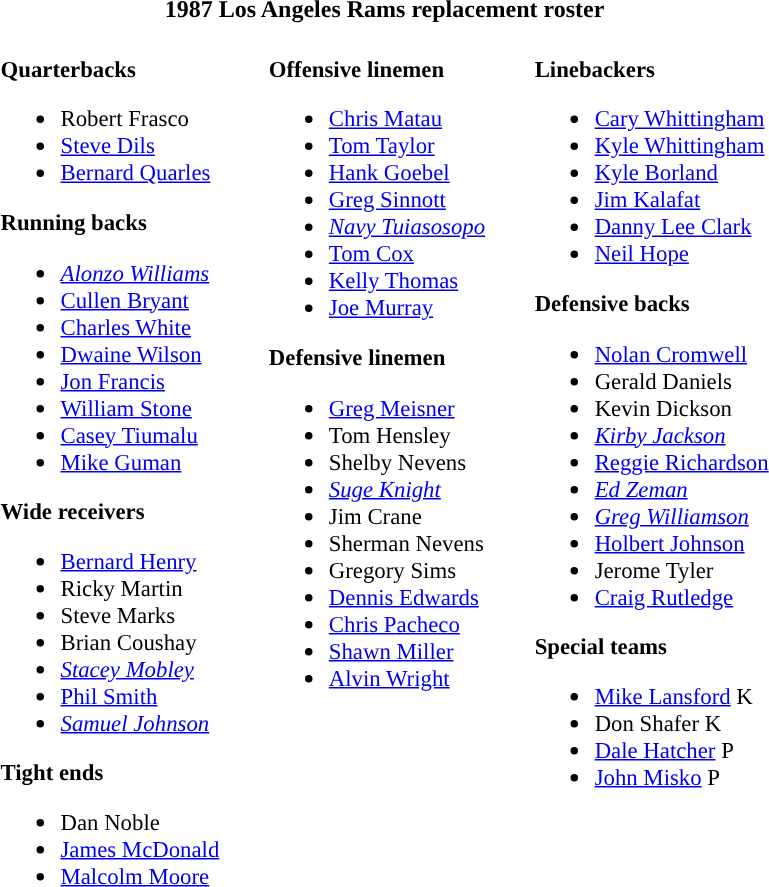<table class="toccolours" style="text-align: left;">
<tr>
<th colspan="7" style="text-align:center; ">1987 Los Angeles Rams replacement roster</th>
</tr>
<tr>
<td style="font-size: 95%;" valign="top"><br><strong>Quarterbacks</strong><ul><li> Robert Frasco</li><li> <a href='#'>Steve Dils</a></li><li> <a href='#'>Bernard Quarles</a></li></ul><strong>Running backs</strong><ul><li> <em><a href='#'>Alonzo Williams</a></em></li><li> <a href='#'>Cullen Bryant</a></li><li> <a href='#'>Charles White</a></li><li> <a href='#'>Dwaine Wilson</a></li><li> <a href='#'>Jon Francis</a></li><li> <a href='#'>William Stone</a></li><li> <a href='#'>Casey Tiumalu</a></li><li> <a href='#'>Mike Guman</a></li></ul><strong>Wide receivers</strong><ul><li> <a href='#'>Bernard Henry</a></li><li> Ricky Martin</li><li> Steve Marks</li><li> Brian Coushay</li><li> <em><a href='#'>Stacey Mobley</a></em></li><li> <a href='#'>Phil Smith</a></li><li> <em><a href='#'>Samuel Johnson</a></em></li></ul><strong>Tight ends</strong><ul><li> Dan Noble</li><li> <a href='#'>James McDonald</a></li><li> <a href='#'>Malcolm Moore</a></li></ul></td>
<td style="width: 25px;"></td>
<td style="font-size: 95%;" valign="top"><br><strong>Offensive linemen</strong><ul><li> <a href='#'>Chris Matau</a></li><li> <a href='#'>Tom Taylor</a></li><li> <a href='#'>Hank Goebel</a></li><li> <a href='#'>Greg Sinnott</a></li><li> <em><a href='#'>Navy Tuiasosopo</a></em></li><li> <a href='#'>Tom Cox</a></li><li> <a href='#'>Kelly Thomas</a></li><li> <a href='#'>Joe Murray</a></li></ul><strong>Defensive linemen</strong><ul><li> <a href='#'>Greg Meisner</a></li><li> Tom Hensley</li><li> Shelby Nevens</li><li> <em><a href='#'>Suge Knight</a></em></li><li> Jim Crane</li><li> Sherman Nevens</li><li> Gregory Sims</li><li> <a href='#'>Dennis Edwards</a></li><li> <a href='#'>Chris Pacheco</a></li><li> <a href='#'>Shawn Miller</a></li><li> <a href='#'>Alvin Wright</a></li></ul></td>
<td style="width: 25px;"></td>
<td style="font-size: 95%;" valign="top"><br><strong>Linebackers</strong><ul><li> <a href='#'>Cary Whittingham</a></li><li> <a href='#'>Kyle Whittingham</a></li><li> <a href='#'>Kyle Borland</a></li><li> <a href='#'>Jim Kalafat</a></li><li> <a href='#'>Danny Lee Clark</a></li><li> <a href='#'>Neil Hope</a></li></ul><strong>Defensive backs</strong><ul><li> <a href='#'>Nolan Cromwell</a></li><li> Gerald Daniels</li><li> Kevin Dickson</li><li> <em><a href='#'>Kirby Jackson</a></em></li><li> <a href='#'>Reggie Richardson</a></li><li> <em><a href='#'>Ed Zeman</a></em></li><li> <em><a href='#'>Greg Williamson</a></em></li><li> <a href='#'>Holbert Johnson</a></li><li> Jerome Tyler</li><li> <a href='#'>Craig Rutledge</a></li></ul><strong>Special teams</strong><ul><li> <a href='#'>Mike Lansford</a> K</li><li> Don Shafer K</li><li> <a href='#'>Dale Hatcher</a> P</li><li> <a href='#'>John Misko</a> P</li></ul></td>
</tr>
<tr>
</tr>
</table>
